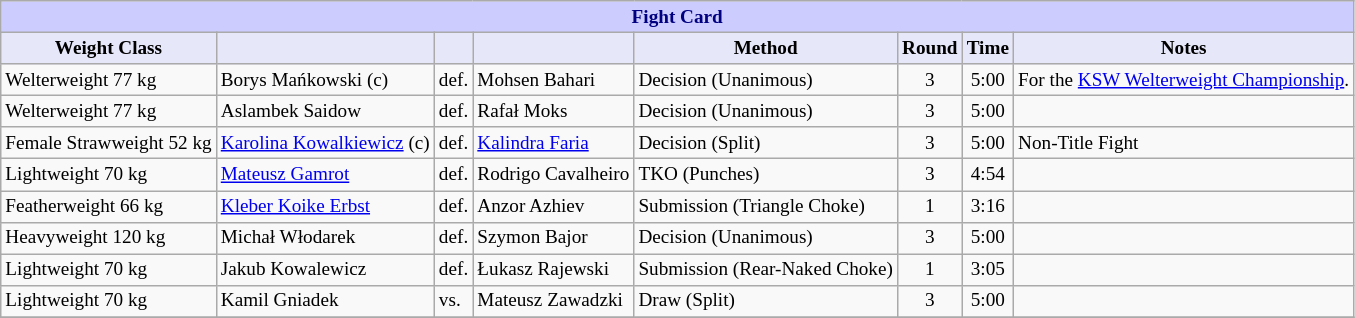<table class="wikitable" style="font-size: 80%;">
<tr>
<th colspan="8" style="background-color: #ccf; color: #000080; text-align: center;"><strong>Fight Card</strong></th>
</tr>
<tr>
<th colspan="1" style="background-color: #E6E8FA; color: #000000; text-align: center;">Weight Class</th>
<th colspan="1" style="background-color: #E6E8FA; color: #000000; text-align: center;"></th>
<th colspan="1" style="background-color: #E6E8FA; color: #000000; text-align: center;"></th>
<th colspan="1" style="background-color: #E6E8FA; color: #000000; text-align: center;"></th>
<th colspan="1" style="background-color: #E6E8FA; color: #000000; text-align: center;">Method</th>
<th colspan="1" style="background-color: #E6E8FA; color: #000000; text-align: center;">Round</th>
<th colspan="1" style="background-color: #E6E8FA; color: #000000; text-align: center;">Time</th>
<th colspan="1" style="background-color: #E6E8FA; color: #000000; text-align: center;">Notes</th>
</tr>
<tr>
<td>Welterweight 77 kg</td>
<td> Borys Mańkowski (c)</td>
<td>def.</td>
<td> Mohsen Bahari</td>
<td>Decision (Unanimous)</td>
<td align=center>3</td>
<td align=center>5:00</td>
<td>For the <a href='#'>KSW Welterweight Championship</a>.</td>
</tr>
<tr>
<td>Welterweight 77 kg</td>
<td> Aslambek Saidow</td>
<td>def.</td>
<td> Rafał Moks</td>
<td>Decision (Unanimous)</td>
<td align=center>3</td>
<td align=center>5:00</td>
<td></td>
</tr>
<tr>
<td>Female Strawweight 52 kg</td>
<td> <a href='#'>Karolina Kowalkiewicz</a> (c)</td>
<td>def.</td>
<td> <a href='#'>Kalindra Faria</a></td>
<td>Decision (Split)</td>
<td align=center>3</td>
<td align=center>5:00</td>
<td>Non-Title Fight</td>
</tr>
<tr>
<td>Lightweight 70 kg</td>
<td> <a href='#'>Mateusz Gamrot</a></td>
<td>def.</td>
<td> Rodrigo Cavalheiro</td>
<td>TKO (Punches)</td>
<td align=center>3</td>
<td align=center>4:54</td>
<td></td>
</tr>
<tr>
<td>Featherweight 66 kg</td>
<td> <a href='#'>Kleber Koike Erbst</a></td>
<td>def.</td>
<td> Anzor Azhiev</td>
<td>Submission (Triangle Choke)</td>
<td align=center>1</td>
<td align=center>3:16</td>
<td></td>
</tr>
<tr>
<td>Heavyweight 120 kg</td>
<td> Michał Włodarek</td>
<td>def.</td>
<td> Szymon Bajor</td>
<td>Decision (Unanimous)</td>
<td align=center>3</td>
<td align=center>5:00</td>
<td></td>
</tr>
<tr>
<td>Lightweight 70 kg</td>
<td> Jakub Kowalewicz</td>
<td>def.</td>
<td> Łukasz Rajewski</td>
<td>Submission (Rear-Naked Choke)</td>
<td align=center>1</td>
<td align=center>3:05</td>
<td></td>
</tr>
<tr>
<td>Lightweight 70 kg</td>
<td> Kamil Gniadek</td>
<td>vs.</td>
<td> Mateusz Zawadzki</td>
<td>Draw (Split)</td>
<td align=center>3</td>
<td align=center>5:00</td>
<td></td>
</tr>
<tr>
</tr>
</table>
